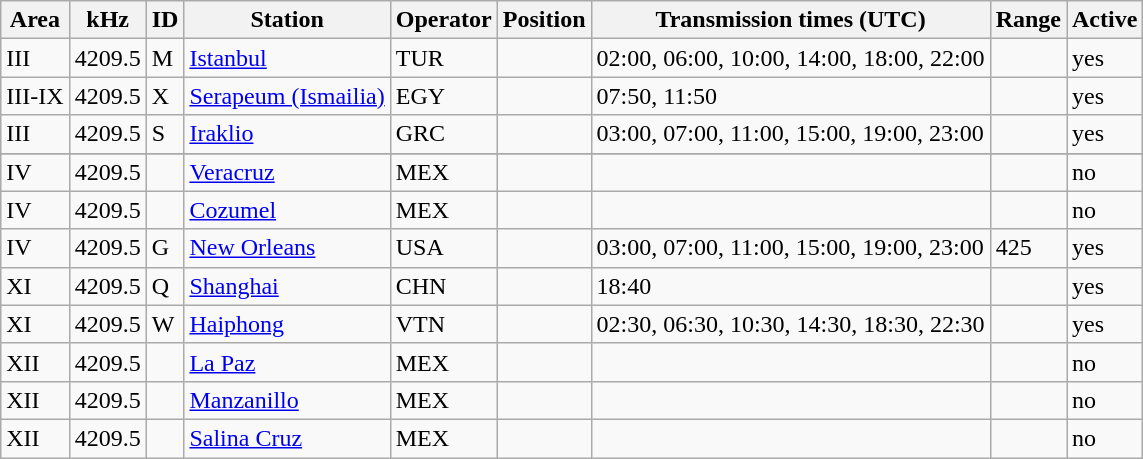<table class="wikitable sortable">
<tr class="hintergrundfarbe5">
<th>Area</th>
<th>kHz</th>
<th>ID</th>
<th>Station</th>
<th>Operator</th>
<th>Position</th>
<th class="unsortable">Transmission times (UTC)</th>
<th>Range</th>
<th>Active</th>
</tr>
<tr>
<td>III</td>
<td>4209.5</td>
<td>M</td>
<td><a href='#'>Istanbul</a></td>
<td>TUR</td>
<td></td>
<td>02:00, 06:00, 10:00, 14:00, 18:00, 22:00</td>
<td></td>
<td>yes</td>
</tr>
<tr>
<td>III-IX</td>
<td>4209.5</td>
<td>X</td>
<td><a href='#'>Serapeum (Ismailia)</a></td>
<td>EGY</td>
<td></td>
<td>07:50, 11:50</td>
<td></td>
<td>yes</td>
</tr>
<tr>
<td>III</td>
<td>4209.5</td>
<td>S</td>
<td><a href='#'>Iraklio</a></td>
<td>GRC</td>
<td></td>
<td>03:00, 07:00, 11:00, 15:00, 19:00, 23:00</td>
<td></td>
<td>yes</td>
</tr>
<tr>
</tr>
<tr>
<td>IV</td>
<td>4209.5</td>
<td></td>
<td><a href='#'>Veracruz</a></td>
<td>MEX</td>
<td></td>
<td></td>
<td></td>
<td>no</td>
</tr>
<tr>
<td>IV</td>
<td>4209.5</td>
<td></td>
<td><a href='#'>Cozumel</a></td>
<td>MEX</td>
<td></td>
<td></td>
<td></td>
<td>no</td>
</tr>
<tr>
<td>IV</td>
<td>4209.5</td>
<td>G</td>
<td><a href='#'>New Orleans</a></td>
<td>USA</td>
<td></td>
<td>03:00, 07:00, 11:00, 15:00, 19:00, 23:00</td>
<td>425</td>
<td>yes</td>
</tr>
<tr>
<td>XI</td>
<td>4209.5</td>
<td>Q</td>
<td><a href='#'>Shanghai</a></td>
<td>CHN</td>
<td></td>
<td>18:40</td>
<td></td>
<td>yes</td>
</tr>
<tr>
<td>XI</td>
<td>4209.5</td>
<td>W</td>
<td><a href='#'>Haiphong</a></td>
<td>VTN</td>
<td></td>
<td>02:30, 06:30, 10:30, 14:30, 18:30, 22:30</td>
<td></td>
<td>yes</td>
</tr>
<tr>
<td>XII</td>
<td>4209.5</td>
<td></td>
<td><a href='#'>La Paz</a></td>
<td>MEX</td>
<td></td>
<td></td>
<td></td>
<td>no</td>
</tr>
<tr>
<td>XII</td>
<td>4209.5</td>
<td></td>
<td><a href='#'>Manzanillo</a></td>
<td>MEX</td>
<td></td>
<td></td>
<td></td>
<td>no</td>
</tr>
<tr>
<td>XII</td>
<td>4209.5</td>
<td></td>
<td><a href='#'>Salina Cruz</a></td>
<td>MEX</td>
<td></td>
<td></td>
<td></td>
<td>no</td>
</tr>
</table>
